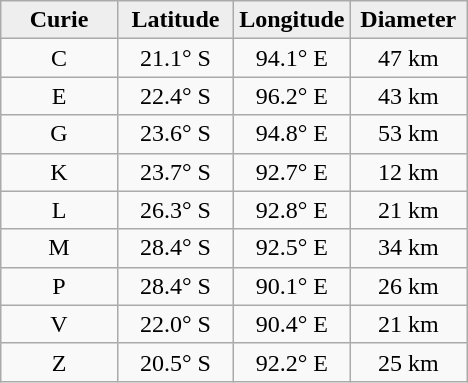<table class="wikitable">
<tr>
<th width="25%" style="background:#eeeeee;">Curie</th>
<th width="25%" style="background:#eeeeee;">Latitude</th>
<th width="25%" style="background:#eeeeee;">Longitude</th>
<th width="25%" style="background:#eeeeee;">Diameter</th>
</tr>
<tr>
<td align="center">C</td>
<td align="center">21.1° S</td>
<td align="center">94.1° E</td>
<td align="center">47 km</td>
</tr>
<tr>
<td align="center">E</td>
<td align="center">22.4° S</td>
<td align="center">96.2° E</td>
<td align="center">43 km</td>
</tr>
<tr>
<td align="center">G</td>
<td align="center">23.6° S</td>
<td align="center">94.8° E</td>
<td align="center">53 km</td>
</tr>
<tr>
<td align="center">K</td>
<td align="center">23.7° S</td>
<td align="center">92.7° E</td>
<td align="center">12 km</td>
</tr>
<tr>
<td align="center">L</td>
<td align="center">26.3° S</td>
<td align="center">92.8° E</td>
<td align="center">21 km</td>
</tr>
<tr>
<td align="center">M</td>
<td align="center">28.4° S</td>
<td align="center">92.5° E</td>
<td align="center">34 km</td>
</tr>
<tr>
<td align="center">P</td>
<td align="center">28.4° S</td>
<td align="center">90.1° E</td>
<td align="center">26 km</td>
</tr>
<tr>
<td align="center">V</td>
<td align="center">22.0° S</td>
<td align="center">90.4° E</td>
<td align="center">21 km</td>
</tr>
<tr>
<td align="center">Z</td>
<td align="center">20.5° S</td>
<td align="center">92.2° E</td>
<td align="center">25 km</td>
</tr>
</table>
